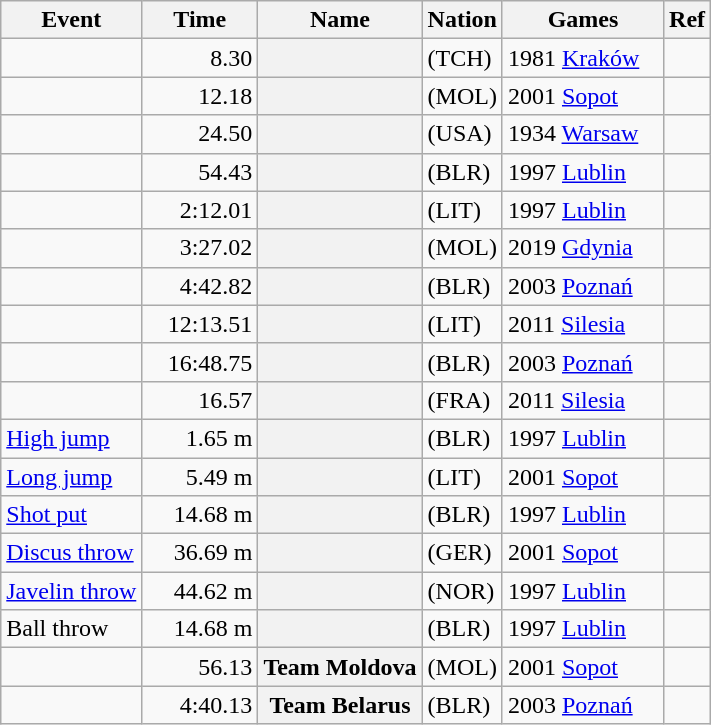<table class="sortable wikitable plainrowheaders">
<tr>
<th scope="col">Event</th>
<th scope="col" class=unsortable width=70>Time</th>
<th scope="col">Name</th>
<th scope="col">Nation</th>
<th scope="col" width=100>Games</th>
<th scope="col" class=unsortable>Ref</th>
</tr>
<tr>
<td></td>
<td align=right>8.30</td>
<th scope="row"></th>
<td> (TCH)</td>
<td>1981 <a href='#'>Kraków</a></td>
<td></td>
</tr>
<tr>
<td></td>
<td align=right>12.18</td>
<th scope="row"></th>
<td> (MOL)</td>
<td>2001 <a href='#'>Sopot</a></td>
<td></td>
</tr>
<tr>
<td></td>
<td align=right>24.50</td>
<th scope="row"></th>
<td> (USA)</td>
<td>1934 <a href='#'>Warsaw</a></td>
<td></td>
</tr>
<tr>
<td></td>
<td align=right>54.43</td>
<th scope="row"></th>
<td> (BLR)</td>
<td>1997 <a href='#'>Lublin</a></td>
<td></td>
</tr>
<tr>
<td></td>
<td align=right>2:12.01</td>
<th scope="row"></th>
<td> (LIT)</td>
<td>1997 <a href='#'>Lublin</a></td>
<td></td>
</tr>
<tr>
<td></td>
<td align=right>3:27.02</td>
<th scope="row"></th>
<td> (MOL)</td>
<td>2019 <a href='#'>Gdynia</a></td>
<td></td>
</tr>
<tr>
<td></td>
<td align=right>4:42.82</td>
<th scope="row"></th>
<td> (BLR)</td>
<td>2003 <a href='#'>Poznań</a></td>
<td></td>
</tr>
<tr>
<td></td>
<td align=right>12:13.51</td>
<th scope="row"></th>
<td> (LIT)</td>
<td>2011 <a href='#'>Silesia</a></td>
<td></td>
</tr>
<tr>
<td></td>
<td align=right>16:48.75</td>
<th scope="row"></th>
<td> (BLR)</td>
<td>2003 <a href='#'>Poznań</a></td>
<td></td>
</tr>
<tr>
<td></td>
<td align=right>16.57</td>
<th scope="row"></th>
<td> (FRA)</td>
<td>2011 <a href='#'>Silesia</a></td>
<td></td>
</tr>
<tr>
<td><a href='#'>High jump</a></td>
<td align=right>1.65 m</td>
<th scope="row"></th>
<td> (BLR)</td>
<td>1997 <a href='#'>Lublin</a></td>
<td></td>
</tr>
<tr>
<td><a href='#'>Long jump</a></td>
<td align=right>5.49 m</td>
<th scope="row"></th>
<td> (LIT)</td>
<td>2001 <a href='#'>Sopot</a></td>
<td></td>
</tr>
<tr>
<td><a href='#'>Shot put</a></td>
<td align=right>14.68 m</td>
<th scope="row"></th>
<td> (BLR)</td>
<td>1997 <a href='#'>Lublin</a></td>
<td></td>
</tr>
<tr>
<td><a href='#'>Discus throw</a></td>
<td align=right>36.69 m</td>
<th scope="row"></th>
<td> (GER)</td>
<td>2001 <a href='#'>Sopot</a></td>
<td></td>
</tr>
<tr>
<td><a href='#'>Javelin throw</a></td>
<td align=right>44.62 m</td>
<th scope="row"></th>
<td> (NOR)</td>
<td>1997 <a href='#'>Lublin</a></td>
<td></td>
</tr>
<tr>
<td>Ball throw</td>
<td align=right>14.68 m</td>
<th scope="row"></th>
<td> (BLR)</td>
<td>1997 <a href='#'>Lublin</a></td>
<td></td>
</tr>
<tr>
<td></td>
<td align=right>56.13</td>
<th scope="row">Team Moldova</th>
<td> (MOL)</td>
<td>2001 <a href='#'>Sopot</a></td>
<td></td>
</tr>
<tr>
<td></td>
<td align=right>4:40.13</td>
<th scope="row">Team Belarus</th>
<td> (BLR)</td>
<td>2003 <a href='#'>Poznań</a></td>
<td></td>
</tr>
</table>
